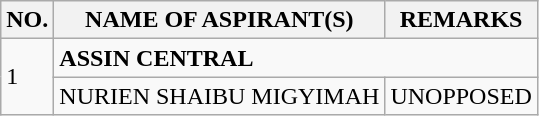<table class="wikitable">
<tr>
<th>NO.</th>
<th>NAME OF ASPIRANT(S)</th>
<th>REMARKS</th>
</tr>
<tr>
<td rowspan="2">1</td>
<td colspan="2"><strong>ASSIN CENTRAL</strong></td>
</tr>
<tr>
<td>NURIEN SHAIBU MIGYIMAH</td>
<td>UNOPPOSED</td>
</tr>
</table>
